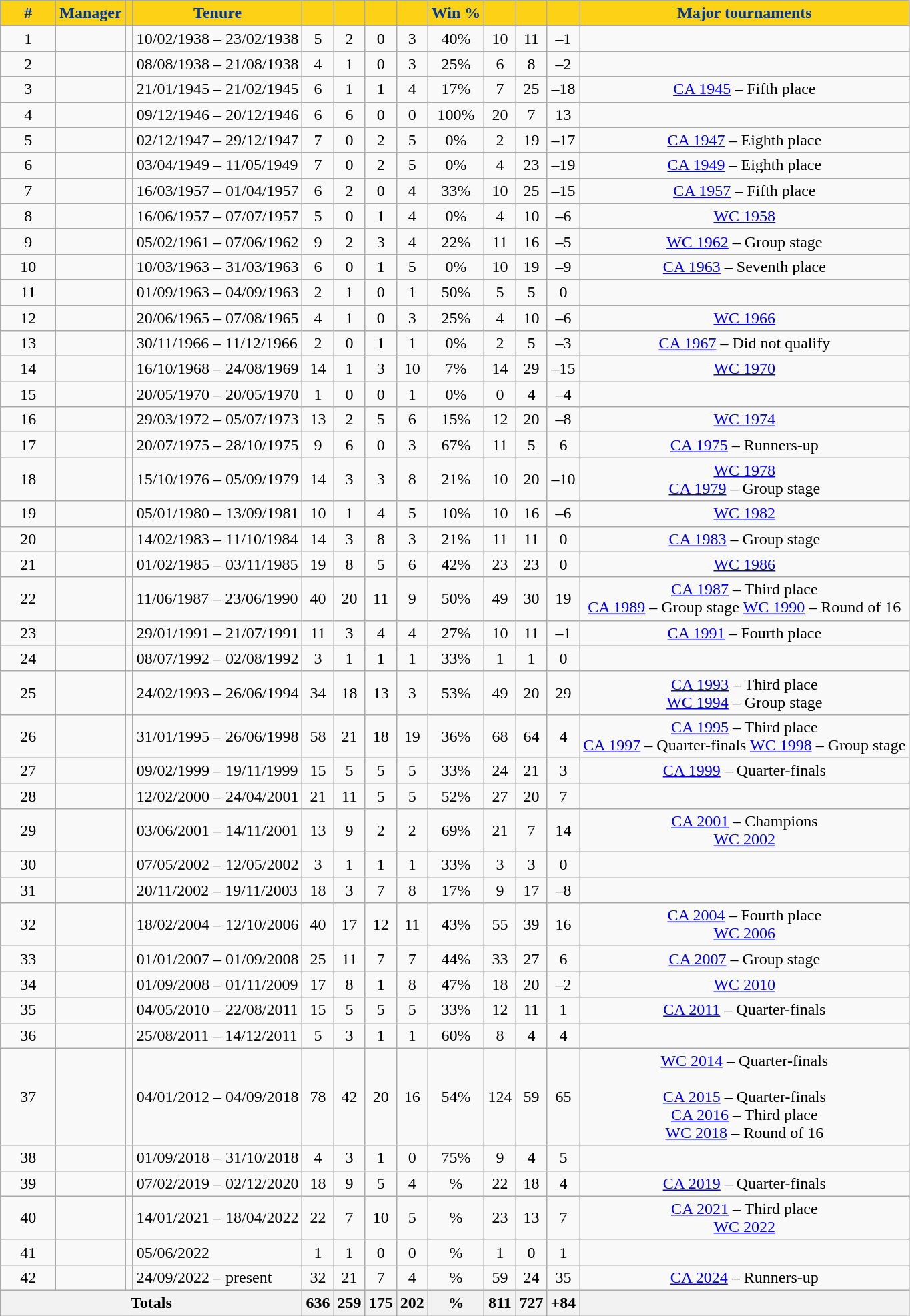<table class="wikitable collapsible sortable plainrowheaders" cellpadding="3" style="text-align: center;">
<tr style="color:#003893">
<th style="background-color:#FCD116; width:3em;">#</th>
<th style="background-color:#FCD116">Manager</th>
<th style="background-color:#FCD116"></th>
<th style="background-color:#FCD116">Tenure</th>
<th style="background-color:#FCD116"></th>
<th style="background-color:#FCD116"></th>
<th style="background-color:#FCD116"></th>
<th style="background-color:#FCD116"></th>
<th style="background-color:#FCD116">Win %</th>
<th style="background-color:#FCD116"></th>
<th style="background-color:#FCD116"></th>
<th style="background-color:#FCD116"></th>
<th style="background-color:#FCD116" class="unsortable">Major tournaments</th>
</tr>
<tr>
<td>1</td>
<td style="text-align: left;"></td>
<td></td>
<td style="text-align:left;">10/02/1938 – 23/02/1938</td>
<td>5</td>
<td>2</td>
<td>0</td>
<td>3</td>
<td>40%</td>
<td>10</td>
<td>11</td>
<td>–1</td>
<td></td>
</tr>
<tr>
<td>2</td>
<td style="text-align: left;"></td>
<td></td>
<td style="text-align:left;">08/08/1938 – 21/08/1938</td>
<td>4</td>
<td>1</td>
<td>0</td>
<td>3</td>
<td>25%</td>
<td>6</td>
<td>8</td>
<td>–2</td>
<td></td>
</tr>
<tr>
<td>3</td>
<td style="text-align: left;"></td>
<td></td>
<td style="text-align:left;">21/01/1945 – 21/02/1945</td>
<td>6</td>
<td>1</td>
<td>1</td>
<td>4</td>
<td>17%</td>
<td>7</td>
<td>25</td>
<td>–18</td>
<td><a href='#'>CA 1945</a> – Fifth place</td>
</tr>
<tr>
<td>4</td>
<td style="text-align: left;"></td>
<td></td>
<td style="text-align:left;">09/12/1946 – 20/12/1946</td>
<td>6</td>
<td>6</td>
<td>0</td>
<td>0</td>
<td>100%</td>
<td>20</td>
<td>7</td>
<td>13</td>
<td></td>
</tr>
<tr>
<td>5</td>
<td style="text-align: left;"></td>
<td> </td>
<td style="text-align:left;">02/12/1947 – 29/12/1947</td>
<td>7</td>
<td>0</td>
<td>2</td>
<td>5</td>
<td>0%</td>
<td>2</td>
<td>19</td>
<td>–17</td>
<td><a href='#'>CA 1947</a> – Eighth place</td>
</tr>
<tr>
<td>6</td>
<td style="text-align: left;"></td>
<td></td>
<td style="text-align:left;">03/04/1949 – 11/05/1949</td>
<td>7</td>
<td>0</td>
<td>2</td>
<td>5</td>
<td>0%</td>
<td>4</td>
<td>23</td>
<td>–19</td>
<td><a href='#'>CA 1949</a> – Eighth place</td>
</tr>
<tr>
<td>7</td>
<td style="text-align: left;"></td>
<td></td>
<td style="text-align:left;">16/03/1957 – 01/04/1957</td>
<td>6</td>
<td>2</td>
<td>0</td>
<td>4</td>
<td>33%</td>
<td>10</td>
<td>25</td>
<td>–15</td>
<td><a href='#'>CA 1957</a> – Fifth place</td>
</tr>
<tr>
<td>8</td>
<td style="text-align: left;"></td>
<td></td>
<td style="text-align:left;">16/06/1957 – 07/07/1957</td>
<td>5</td>
<td>0</td>
<td>1</td>
<td>4</td>
<td>0%</td>
<td>4</td>
<td>10</td>
<td>–6</td>
<td> <a href='#'>WC 1958</a></td>
</tr>
<tr>
<td>9</td>
<td style="text-align: left;"></td>
<td></td>
<td style="text-align:left;">05/02/1961 – 07/06/1962</td>
<td>9</td>
<td>2</td>
<td>3</td>
<td>4</td>
<td>22%</td>
<td>11</td>
<td>16</td>
<td>–5</td>
<td> <a href='#'>WC 1962</a> – Group stage</td>
</tr>
<tr>
<td>10</td>
<td style="text-align: left;"></td>
<td></td>
<td style="text-align:left;">10/03/1963 – 31/03/1963</td>
<td>6</td>
<td>0</td>
<td>1</td>
<td>5</td>
<td>0%</td>
<td>10</td>
<td>19</td>
<td>–9</td>
<td><a href='#'>CA 1963</a> – Seventh place</td>
</tr>
<tr>
<td>11</td>
<td style="text-align: left;"></td>
<td></td>
<td style="text-align:left;">01/09/1963 – 04/09/1963</td>
<td>2</td>
<td>1</td>
<td>0</td>
<td>1</td>
<td>50%</td>
<td>5</td>
<td>5</td>
<td>0</td>
<td></td>
</tr>
<tr>
<td>12</td>
<td style="text-align: left;"></td>
<td></td>
<td style="text-align:left;">20/06/1965 – 07/08/1965</td>
<td>4</td>
<td>1</td>
<td>0</td>
<td>3</td>
<td>25%</td>
<td>4</td>
<td>10</td>
<td>–6</td>
<td> <a href='#'>WC 1966</a></td>
</tr>
<tr>
<td>13</td>
<td style="text-align: left;"></td>
<td></td>
<td style="text-align:left;">30/11/1966 – 11/12/1966</td>
<td>2</td>
<td>0</td>
<td>1</td>
<td>1</td>
<td>0%</td>
<td>2</td>
<td>5</td>
<td>–3</td>
<td><a href='#'>CA 1967</a> – Did not qualify</td>
</tr>
<tr>
<td>14</td>
<td style="text-align: left;"></td>
<td></td>
<td style="text-align:left;">16/10/1968 – 24/08/1969</td>
<td>14</td>
<td>1</td>
<td>3</td>
<td>10</td>
<td>7%</td>
<td>14</td>
<td>29</td>
<td>–15</td>
<td> <a href='#'>WC 1970</a></td>
</tr>
<tr>
<td>15</td>
<td style="text-align: left;"></td>
<td></td>
<td style="text-align:left;">20/05/1970 – 20/05/1970</td>
<td>1</td>
<td>0</td>
<td>0</td>
<td>1</td>
<td>0%</td>
<td>0</td>
<td>4</td>
<td>–4</td>
<td></td>
</tr>
<tr>
<td>16</td>
<td style="text-align: left;"></td>
<td></td>
<td style="text-align:left;">29/03/1972 – 05/07/1973</td>
<td>13</td>
<td>2</td>
<td>5</td>
<td>6</td>
<td>15%</td>
<td>12</td>
<td>20</td>
<td>–8</td>
<td> <a href='#'>WC 1974</a></td>
</tr>
<tr>
<td>17</td>
<td style="text-align: left;"></td>
<td></td>
<td style="text-align:left;">20/07/1975 – 28/10/1975</td>
<td>9</td>
<td>6</td>
<td>0</td>
<td>3</td>
<td>67%</td>
<td>11</td>
<td>5</td>
<td>6</td>
<td><a href='#'>CA 1975</a> – Runners-up</td>
</tr>
<tr>
<td>18</td>
<td style="text-align: left;"></td>
<td></td>
<td style="text-align:left;">15/10/1976 – 05/09/1979</td>
<td>14</td>
<td>3</td>
<td>3</td>
<td>8</td>
<td>21%</td>
<td>10</td>
<td>20</td>
<td>–10</td>
<td> <a href='#'>WC 1978</a><br><a href='#'>CA 1979</a> – Group stage</td>
</tr>
<tr>
<td>19</td>
<td style="text-align: left;"></td>
<td></td>
<td style="text-align:left;">05/01/1980 – 13/09/1981</td>
<td>10</td>
<td>1</td>
<td>4</td>
<td>5</td>
<td>10%</td>
<td>10</td>
<td>16</td>
<td>–6</td>
<td> <a href='#'>WC 1982</a></td>
</tr>
<tr>
<td>20</td>
<td style="text-align: left;"></td>
<td></td>
<td style="text-align:left;">14/02/1983 – 11/10/1984</td>
<td>14</td>
<td>3</td>
<td>8</td>
<td>3</td>
<td>21%</td>
<td>11</td>
<td>11</td>
<td>0</td>
<td><a href='#'>CA 1983</a> – Group stage</td>
</tr>
<tr>
<td>21</td>
<td style="text-align: left;"></td>
<td></td>
<td style="text-align:left;">01/02/1985 – 03/11/1985</td>
<td>19</td>
<td>8</td>
<td>5</td>
<td>6</td>
<td>42%</td>
<td>23</td>
<td>23</td>
<td>0</td>
<td> <a href='#'>WC 1986</a></td>
</tr>
<tr>
<td>22</td>
<td style="text-align: left;"></td>
<td></td>
<td style="text-align:left;">11/06/1987 – 23/06/1990</td>
<td>40</td>
<td>20</td>
<td>11</td>
<td>9</td>
<td>50%</td>
<td>49</td>
<td>30</td>
<td>19</td>
<td><a href='#'>CA 1987</a> – Third place<br><a href='#'>CA 1989</a> – Group stage
 <a href='#'>WC 1990</a> – Round of 16</td>
</tr>
<tr>
<td>23</td>
<td style="text-align: left;"></td>
<td></td>
<td style="text-align:left;">29/01/1991 – 21/07/1991</td>
<td>11</td>
<td>3</td>
<td>4</td>
<td>4</td>
<td>27%</td>
<td>10</td>
<td>11</td>
<td>–1</td>
<td><a href='#'>CA 1991</a> – Fourth place</td>
</tr>
<tr>
<td>24</td>
<td style="text-align: left;"></td>
<td></td>
<td style="text-align:left;">08/07/1992 – 02/08/1992</td>
<td>3</td>
<td>1</td>
<td>1</td>
<td>1</td>
<td>33%</td>
<td>1</td>
<td>1</td>
<td>0</td>
<td></td>
</tr>
<tr>
<td>25</td>
<td style="text-align: left;"></td>
<td></td>
<td style="text-align:left;">24/02/1993 – 26/06/1994</td>
<td>34</td>
<td>18</td>
<td>13</td>
<td>3</td>
<td>53%</td>
<td>49</td>
<td>20</td>
<td>29</td>
<td><a href='#'>CA 1993</a> – Third place<br> <a href='#'>WC 1994</a> – Group stage</td>
</tr>
<tr>
<td>26</td>
<td style="text-align: left;"></td>
<td></td>
<td style="text-align:left;">31/01/1995 – 26/06/1998</td>
<td>58</td>
<td>21</td>
<td>18</td>
<td>19</td>
<td>36%</td>
<td>68</td>
<td>64</td>
<td>4</td>
<td><a href='#'>CA 1995</a> – Third place<br><a href='#'>CA 1997</a> – Quarter-finals
 <a href='#'>WC 1998</a> – Group stage</td>
</tr>
<tr>
<td>27</td>
<td style="text-align: left;"></td>
<td></td>
<td style="text-align:left;">09/02/1999 – 19/11/1999</td>
<td>15</td>
<td>5</td>
<td>5</td>
<td>5</td>
<td>33%</td>
<td>24</td>
<td>21</td>
<td>3</td>
<td><a href='#'>CA 1999</a> – Quarter-finals</td>
</tr>
<tr>
<td>28</td>
<td style="text-align: left;"></td>
<td></td>
<td style="text-align:left;">12/02/2000 – 24/04/2001</td>
<td>21</td>
<td>11</td>
<td>5</td>
<td>5</td>
<td>52%</td>
<td>27</td>
<td>20</td>
<td>7</td>
<td></td>
</tr>
<tr>
<td>29</td>
<td style="text-align: left;"></td>
<td></td>
<td style="text-align:left;">03/06/2001 – 14/11/2001</td>
<td>13</td>
<td>9</td>
<td>2</td>
<td>2</td>
<td>69%</td>
<td>21</td>
<td>7</td>
<td>14</td>
<td><a href='#'>CA 2001</a> – Champions<br> <a href='#'>WC 2002</a></td>
</tr>
<tr>
<td>30</td>
<td style="text-align: left;"></td>
<td></td>
<td style="text-align:left;">07/05/2002 – 12/05/2002</td>
<td>3</td>
<td>1</td>
<td>1</td>
<td>1</td>
<td>33%</td>
<td>3</td>
<td>3</td>
<td>0</td>
<td></td>
</tr>
<tr>
<td>31</td>
<td style="text-align: left;"></td>
<td></td>
<td style="text-align:left;">20/11/2002 – 19/11/2003</td>
<td>18</td>
<td>3</td>
<td>7</td>
<td>8</td>
<td>17%</td>
<td>9</td>
<td>17</td>
<td>–8</td>
<td></td>
</tr>
<tr>
<td>32</td>
<td style="text-align: left;"></td>
<td></td>
<td style="text-align:left;">18/02/2004 – 12/10/2006</td>
<td>40</td>
<td>17</td>
<td>12</td>
<td>11</td>
<td>43%</td>
<td>55</td>
<td>39</td>
<td>16</td>
<td><a href='#'>CA 2004</a> – Fourth place<br> <a href='#'>WC 2006</a></td>
</tr>
<tr>
<td>33</td>
<td style="text-align: left;"></td>
<td></td>
<td style="text-align:left;">01/01/2007 – 01/09/2008</td>
<td>25</td>
<td>11</td>
<td>7</td>
<td>7</td>
<td>44%</td>
<td>33</td>
<td>27</td>
<td>6</td>
<td><a href='#'>CA 2007</a> – Group stage</td>
</tr>
<tr>
<td>34</td>
<td style="text-align: left;"></td>
<td></td>
<td style="text-align:left;">01/09/2008 – 01/11/2009</td>
<td>17</td>
<td>8</td>
<td>1</td>
<td>8</td>
<td>47%</td>
<td>18</td>
<td>20</td>
<td>–2</td>
<td> <a href='#'>WC 2010</a></td>
</tr>
<tr>
<td>35</td>
<td style="text-align: left;"></td>
<td></td>
<td style="text-align:left;">04/05/2010 – 22/08/2011</td>
<td>15</td>
<td>5</td>
<td>5</td>
<td>5</td>
<td>33%</td>
<td>12</td>
<td>11</td>
<td>1</td>
<td><a href='#'>CA 2011</a> – Quarter-finals</td>
</tr>
<tr>
<td>36</td>
<td style="text-align: left;"></td>
<td></td>
<td style="text-align:left;">25/08/2011 – 14/12/2011</td>
<td>5</td>
<td>3</td>
<td>1</td>
<td>1</td>
<td>60%</td>
<td>8</td>
<td>4</td>
<td>4</td>
<td></td>
</tr>
<tr>
<td>37</td>
<td style="text-align: left;"></td>
<td></td>
<td style="text-align:left;">04/01/2012 – 04/09/2018</td>
<td>78</td>
<td>42</td>
<td>20</td>
<td>16</td>
<td>54%</td>
<td>124</td>
<td>59</td>
<td>65</td>
<td> <a href='#'>WC 2014</a> – Quarter-finals<br><br><a href='#'>CA 2015</a> – Quarter-finals<br>
<a href='#'>CA 2016</a> – Third place<br> <a href='#'>WC 2018</a> – Round of 16</td>
</tr>
<tr>
<td>38</td>
<td style="text-align: left;"></td>
<td></td>
<td style="text-align:left;">01/09/2018 – 31/10/2018</td>
<td>4</td>
<td>3</td>
<td>1</td>
<td>0</td>
<td>75%</td>
<td>9</td>
<td>4</td>
<td>5</td>
<td></td>
</tr>
<tr>
<td>39</td>
<td style="text-align: left;"></td>
<td></td>
<td style="text-align:left;">07/02/2019 – 02/12/2020</td>
<td>18</td>
<td>9</td>
<td>5</td>
<td>4</td>
<td>%</td>
<td>22</td>
<td>18</td>
<td>4</td>
<td><a href='#'>CA 2019</a> – Quarter-finals</td>
</tr>
<tr>
<td>40</td>
<td style="text-align: left;"></td>
<td></td>
<td style="text-align:left;">14/01/2021 – 18/04/2022</td>
<td>22</td>
<td>7</td>
<td>10</td>
<td>5</td>
<td>%</td>
<td>23</td>
<td>13</td>
<td>7</td>
<td><a href='#'>CA 2021</a> – Third place<br> <a href='#'>WC 2022</a></td>
</tr>
<tr>
<td>41</td>
<td style="text-align: left;"></td>
<td></td>
<td style="text-align:left;">05/06/2022</td>
<td>1</td>
<td>1</td>
<td>0</td>
<td>0</td>
<td>%</td>
<td>1</td>
<td>0</td>
<td>1</td>
<td></td>
</tr>
<tr>
<td>42</td>
<td style="text-align: left;"></td>
<td></td>
<td style="text-align:left;">24/09/2022 – present</td>
<td>32</td>
<td>21</td>
<td>7</td>
<td>4</td>
<td>%</td>
<td>59</td>
<td>24</td>
<td>35</td>
<td><a href='#'>CA 2024</a> – Runners-up</td>
</tr>
<tr class="sortbottom">
<th colspan="4">Totals</th>
<th>636</th>
<th>259</th>
<th>175</th>
<th>202</th>
<th>%</th>
<th>811</th>
<th>727</th>
<th>+84</th>
<th></th>
</tr>
</table>
